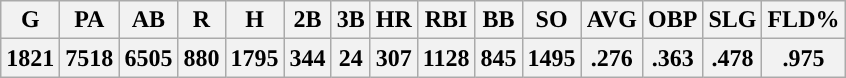<table class="wikitable">
<tr style="background:#b0c4de:text-align=center">
<th>G</th>
<th>PA</th>
<th>AB</th>
<th>R</th>
<th>H</th>
<th>2B</th>
<th>3B</th>
<th>HR</th>
<th>RBI</th>
<th>BB</th>
<th>SO</th>
<th>AVG</th>
<th>OBP</th>
<th>SLG</th>
<th>FLD%</th>
</tr>
<tr>
<th>1821</th>
<th>7518</th>
<th>6505</th>
<th>880</th>
<th>1795</th>
<th>344</th>
<th>24</th>
<th>307</th>
<th>1128</th>
<th>845</th>
<th>1495</th>
<th>.276</th>
<th>.363</th>
<th>.478</th>
<th>.975</th>
</tr>
</table>
